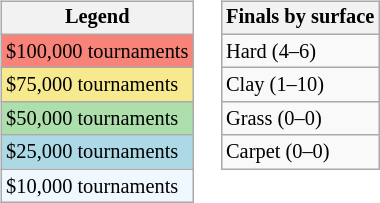<table>
<tr valign=top>
<td><br><table class=wikitable style="font-size:85%">
<tr>
<th>Legend</th>
</tr>
<tr style="background:#f88379;">
<td>$100,000 tournaments</td>
</tr>
<tr style="background:#f7e98e;">
<td>$75,000 tournaments</td>
</tr>
<tr style="background:#addfad;">
<td>$50,000 tournaments</td>
</tr>
<tr style="background:lightblue;">
<td>$25,000 tournaments</td>
</tr>
<tr style="background:#f0f8ff;">
<td>$10,000 tournaments</td>
</tr>
</table>
</td>
<td><br><table class=wikitable style="font-size:85%">
<tr>
<th>Finals by surface</th>
</tr>
<tr>
<td>Hard (4–6)</td>
</tr>
<tr>
<td>Clay (1–10)</td>
</tr>
<tr>
<td>Grass (0–0)</td>
</tr>
<tr>
<td>Carpet (0–0)</td>
</tr>
</table>
</td>
</tr>
</table>
